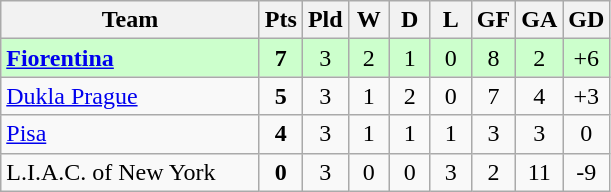<table class=wikitable style="text-align:center">
<tr>
<th width=165>Team</th>
<th width=20>Pts</th>
<th width=20>Pld</th>
<th width=20>W</th>
<th width=20>D</th>
<th width=20>L</th>
<th width=20>GF</th>
<th width=20>GA</th>
<th width=20>GD</th>
</tr>
<tr style="background:#ccffcc">
<td style="text-align:left"><strong> <a href='#'>Fiorentina</a></strong></td>
<td><strong>7</strong></td>
<td>3</td>
<td>2</td>
<td>1</td>
<td>0</td>
<td>8</td>
<td>2</td>
<td>+6</td>
</tr>
<tr>
<td style="text-align:left"> <a href='#'>Dukla Prague</a></td>
<td><strong>5</strong></td>
<td>3</td>
<td>1</td>
<td>2</td>
<td>0</td>
<td>7</td>
<td>4</td>
<td>+3</td>
</tr>
<tr>
<td style="text-align:left"> <a href='#'>Pisa</a></td>
<td><strong>4</strong></td>
<td>3</td>
<td>1</td>
<td>1</td>
<td>1</td>
<td>3</td>
<td>3</td>
<td>0</td>
</tr>
<tr>
<td style="text-align:left"> L.I.A.C. of New York</td>
<td><strong>0</strong></td>
<td>3</td>
<td>0</td>
<td>0</td>
<td>3</td>
<td>2</td>
<td>11</td>
<td>-9</td>
</tr>
</table>
